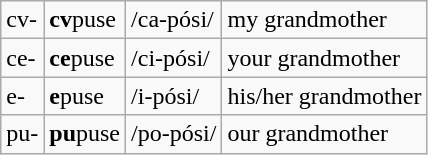<table class="wikitable">
<tr>
<td>cv-</td>
<td><strong>cv</strong>puse</td>
<td>/ca-pósi/</td>
<td>my grandmother</td>
</tr>
<tr>
<td>ce-</td>
<td><strong>ce</strong>puse</td>
<td>/ci-pósi/</td>
<td>your grandmother</td>
</tr>
<tr>
<td>e-</td>
<td><strong>e</strong>puse</td>
<td>/i-pósi/</td>
<td>his/her grandmother</td>
</tr>
<tr>
<td>pu-</td>
<td><strong>pu</strong>puse</td>
<td>/po-pósi/</td>
<td>our grandmother</td>
</tr>
</table>
